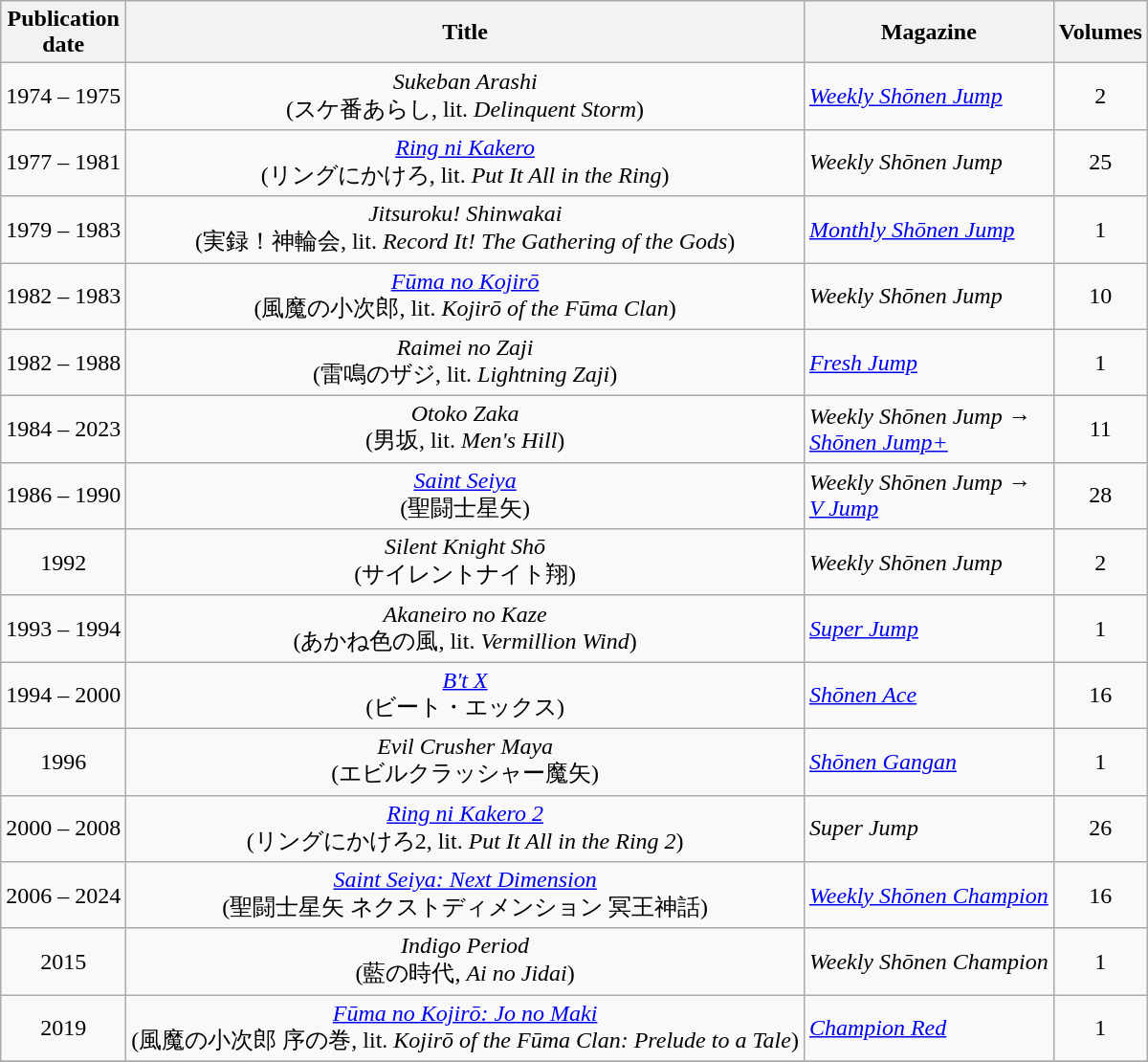<table class="wikitable sortable" style="text-align:center; margin=auto; ">
<tr>
<th scope="col">Publication<br>date</th>
<th scope="col">Title</th>
<th scope="col">Magazine</th>
<th scope="col">Volumes</th>
</tr>
<tr>
<td>1974 – 1975</td>
<td><em>Sukeban Arashi</em><br>(スケ番あらし, lit. <em>Delinquent Storm</em>)</td>
<td align="left"><em><a href='#'>Weekly Shōnen Jump</a></em></td>
<td>2</td>
</tr>
<tr>
<td>1977 – 1981</td>
<td><em><a href='#'>Ring ni Kakero</a></em><br>(リングにかけろ, lit. <em>Put It All in the Ring</em>)</td>
<td align="left"><em>Weekly Shōnen Jump</em></td>
<td>25</td>
</tr>
<tr>
<td>1979 – 1983</td>
<td><em>Jitsuroku! Shinwakai</em><br>(実録！神輪会, lit. <em>Record It! The Gathering of the Gods</em>)</td>
<td align="left"><em><a href='#'>Monthly Shōnen Jump</a></em></td>
<td>1</td>
</tr>
<tr>
<td>1982 – 1983</td>
<td><em><a href='#'>Fūma no Kojirō</a></em><br>(風魔の小次郎, lit. <em>Kojirō of the Fūma Clan</em>)</td>
<td align="left"><em>Weekly Shōnen Jump</em></td>
<td>10</td>
</tr>
<tr>
<td>1982 – 1988<br></td>
<td><em>Raimei no Zaji</em><br>(雷鳴のザジ, lit. <em>Lightning Zaji</em>)</td>
<td align="left"><em><a href='#'>Fresh Jump</a></em></td>
<td>1</td>
</tr>
<tr>
<td>1984 – 2023</td>
<td><em>Otoko Zaka</em><br>(男坂, lit. <em>Men's Hill</em>)</td>
<td align="left"><em>Weekly Shōnen Jump</em> →<br><em><a href='#'>Shōnen Jump+</a></em></td>
<td>11</td>
</tr>
<tr>
<td>1986 – 1990</td>
<td><em><a href='#'>Saint Seiya</a></em><br>(聖闘士星矢)</td>
<td align="left"><em>Weekly Shōnen Jump</em> →<br><em><a href='#'>V Jump</a></em></td>
<td>28</td>
</tr>
<tr>
<td>1992<br></td>
<td><em>Silent Knight Shō</em><br>(サイレントナイト翔)</td>
<td align="left"><em>Weekly Shōnen Jump</em></td>
<td>2</td>
</tr>
<tr>
<td>1993 – 1994</td>
<td><em>Akaneiro no Kaze</em><br>(あかね色の風, lit. <em>Vermillion Wind</em>)</td>
<td align="left"><em><a href='#'>Super Jump</a></em></td>
<td>1</td>
</tr>
<tr>
<td>1994 – 2000</td>
<td><em><a href='#'>B't X</a></em><br>(ビート・エックス)</td>
<td align="left"><em><a href='#'>Shōnen Ace</a></em></td>
<td>16</td>
</tr>
<tr>
<td>1996</td>
<td><em>Evil Crusher Maya</em><br>(エビルクラッシャー魔矢)</td>
<td align="left"><em><a href='#'>Shōnen Gangan</a></em></td>
<td>1</td>
</tr>
<tr>
<td>2000 – 2008</td>
<td><em><a href='#'>Ring ni Kakero 2</a></em><br>(リングにかけろ2, lit. <em>Put It All in the Ring 2</em>)</td>
<td align="left"><em>Super Jump</em></td>
<td>26</td>
</tr>
<tr>
<td>2006 – 2024</td>
<td><em><a href='#'>Saint Seiya: Next Dimension</a></em><br>(聖闘士星矢 ネクストディメンション 冥王神話)</td>
<td align="left"><em><a href='#'>Weekly Shōnen Champion</a></em></td>
<td>16</td>
</tr>
<tr>
<td>2015</td>
<td><em>Indigo Period</em><br>(藍の時代, <em>Ai no Jidai</em>)</td>
<td align="left"><em>Weekly Shōnen Champion</em></td>
<td>1</td>
</tr>
<tr>
<td>2019</td>
<td><em><a href='#'>Fūma no Kojirō: Jo no Maki</a></em><br>(風魔の小次郎 序の巻, lit. <em>Kojirō of the Fūma Clan: Prelude to a Tale</em>)</td>
<td align="left"><em><a href='#'>Champion Red</a></em></td>
<td>1</td>
</tr>
<tr>
</tr>
</table>
